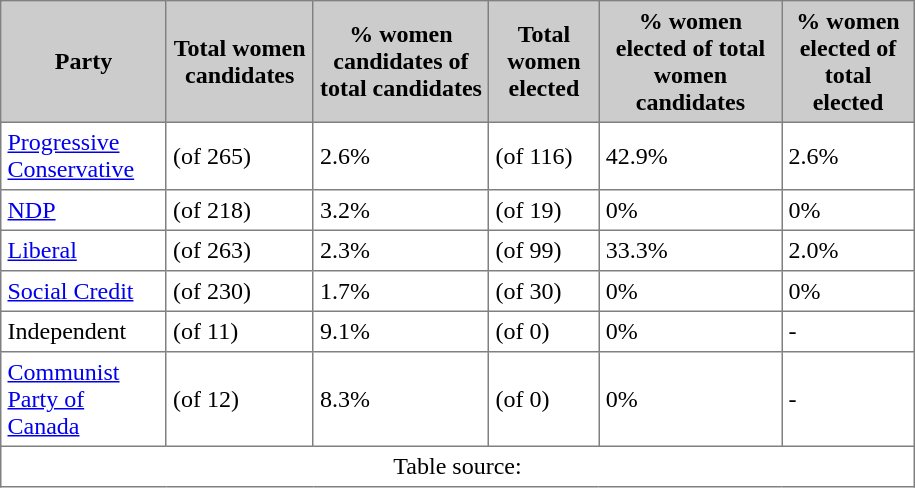<table border="1" cellpadding="4" width="610" cellspacing="0" style="border-collapse: collapse" class="sortable">
<tr bgcolor="CCCCCC">
<th>Party</th>
<th>Total women candidates</th>
<th>% women candidates of total candidates</th>
<th>Total women elected</th>
<th>% women elected of total women candidates</th>
<th>% women elected of total elected</th>
</tr>
<tr>
<td><a href='#'>Progressive Conservative</a></td>
<td> (of 265)</td>
<td>2.6%</td>
<td> (of 116)</td>
<td>42.9%</td>
<td>2.6%</td>
</tr>
<tr>
<td><a href='#'>NDP</a></td>
<td> (of 218)</td>
<td>3.2%</td>
<td> (of 19)</td>
<td>0%</td>
<td>0%</td>
</tr>
<tr>
<td><a href='#'>Liberal</a></td>
<td> (of 263)</td>
<td>2.3%</td>
<td> (of 99)</td>
<td>33.3%</td>
<td>2.0%</td>
</tr>
<tr>
<td><a href='#'>Social Credit</a></td>
<td> (of 230)</td>
<td>1.7%</td>
<td> (of 30)</td>
<td>0%</td>
<td>0%</td>
</tr>
<tr>
<td>Independent</td>
<td> (of 11)</td>
<td>9.1%</td>
<td> (of 0)</td>
<td>0%</td>
<td>-</td>
</tr>
<tr>
<td><a href='#'>Communist Party of Canada</a></td>
<td> (of 12)</td>
<td>8.3%</td>
<td> (of 0)</td>
<td>0%</td>
<td>-</td>
</tr>
<tr class="sortbottom">
<td colspan="6" align="center">Table source:</td>
</tr>
</table>
